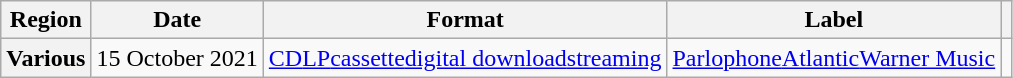<table class="wikitable plainrowheaders">
<tr>
<th scope="col">Region</th>
<th scope="col">Date</th>
<th scope="col">Format</th>
<th scope="col">Label</th>
<th scope="col" class="unsortable"></th>
</tr>
<tr>
<th scope="row">Various</th>
<td>15 October 2021</td>
<td><a href='#'>CD</a><a href='#'>LP</a><a href='#'>cassette</a><a href='#'>digital download</a><a href='#'>streaming</a></td>
<td><a href='#'>Parlophone</a><a href='#'>Atlantic</a><a href='#'>Warner Music</a></td>
<td></td>
</tr>
</table>
